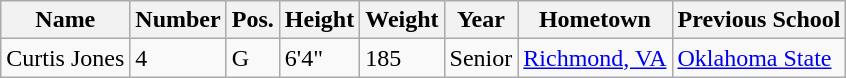<table class="wikitable sortable" border="1">
<tr>
<th>Name</th>
<th>Number</th>
<th>Pos.</th>
<th>Height</th>
<th>Weight</th>
<th>Year</th>
<th>Hometown</th>
<th class="unsortable">Previous School</th>
</tr>
<tr>
<td>Curtis Jones</td>
<td>4</td>
<td>G</td>
<td>6'4"</td>
<td>185</td>
<td>Senior</td>
<td><a href='#'>Richmond, VA</a></td>
<td><a href='#'>Oklahoma State</a></td>
</tr>
</table>
